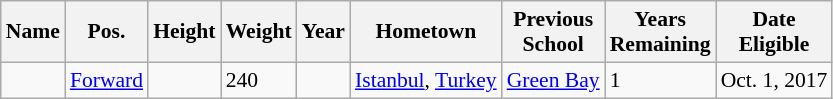<table class="wikitable sortable" style="font-size:90%;" border="1">
<tr>
<th>Name</th>
<th>Pos.</th>
<th>Height</th>
<th>Weight</th>
<th>Year</th>
<th>Hometown</th>
<th ! class="unsortable">Previous<br>School</th>
<th ! class="unsortable">Years<br>Remaining</th>
<th ! class="unsortable">Date<br>Eligible</th>
</tr>
<tr>
<td></td>
<td><a href='#'>Forward</a></td>
<td></td>
<td>240</td>
<td></td>
<td><a href='#'>Istanbul</a>, <a href='#'>Turkey</a></td>
<td><a href='#'>Green Bay</a></td>
<td>1</td>
<td>Oct. 1, 2017</td>
</tr>
</table>
